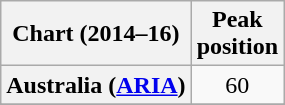<table class="wikitable plainrowheaders sortable">
<tr>
<th scope="col">Chart (2014–16)</th>
<th scope="col">Peak<br>position</th>
</tr>
<tr>
<th scope="row">Australia (<a href='#'>ARIA</a>)</th>
<td style="text-align:center;">60</td>
</tr>
<tr>
</tr>
<tr>
</tr>
<tr>
</tr>
<tr>
</tr>
<tr>
</tr>
<tr>
</tr>
<tr>
</tr>
<tr>
</tr>
<tr>
</tr>
</table>
